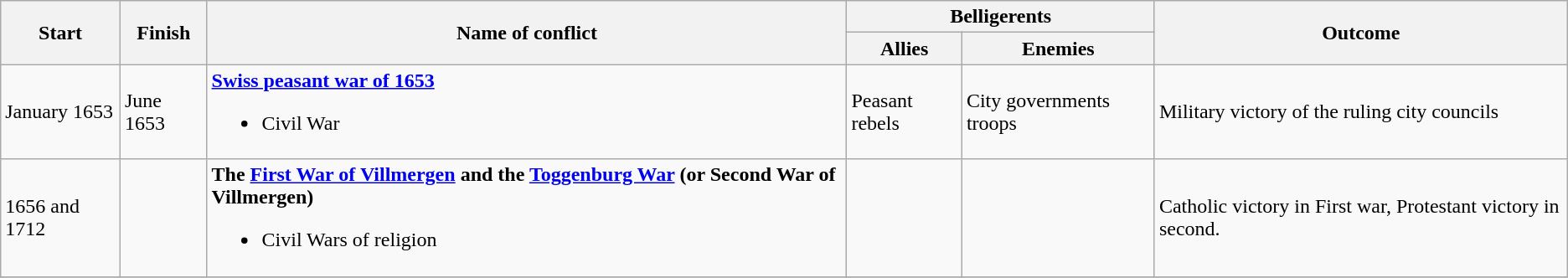<table class="wikitable">
<tr>
<th rowspan="2">Start</th>
<th rowspan="2">Finish</th>
<th rowspan="2">Name of conflict</th>
<th colspan="2">Belligerents</th>
<th rowspan="2">Outcome</th>
</tr>
<tr>
<th>Allies</th>
<th>Enemies</th>
</tr>
<tr>
<td>January 1653</td>
<td>June 1653</td>
<td><strong><a href='#'>Swiss peasant war of 1653</a></strong><br><ul><li>Civil War</li></ul></td>
<td>Peasant rebels</td>
<td>City governments troops</td>
<td>Military victory of the ruling city councils</td>
</tr>
<tr>
<td>1656 and 1712</td>
<td></td>
<td><strong>The <a href='#'>First War of Villmergen</a> and the <a href='#'>Toggenburg War</a> (or Second War of Villmergen)</strong><br><ul><li>Civil Wars of religion</li></ul></td>
<td></td>
<td></td>
<td>Catholic victory in First war, Protestant victory in second.</td>
</tr>
<tr>
</tr>
</table>
